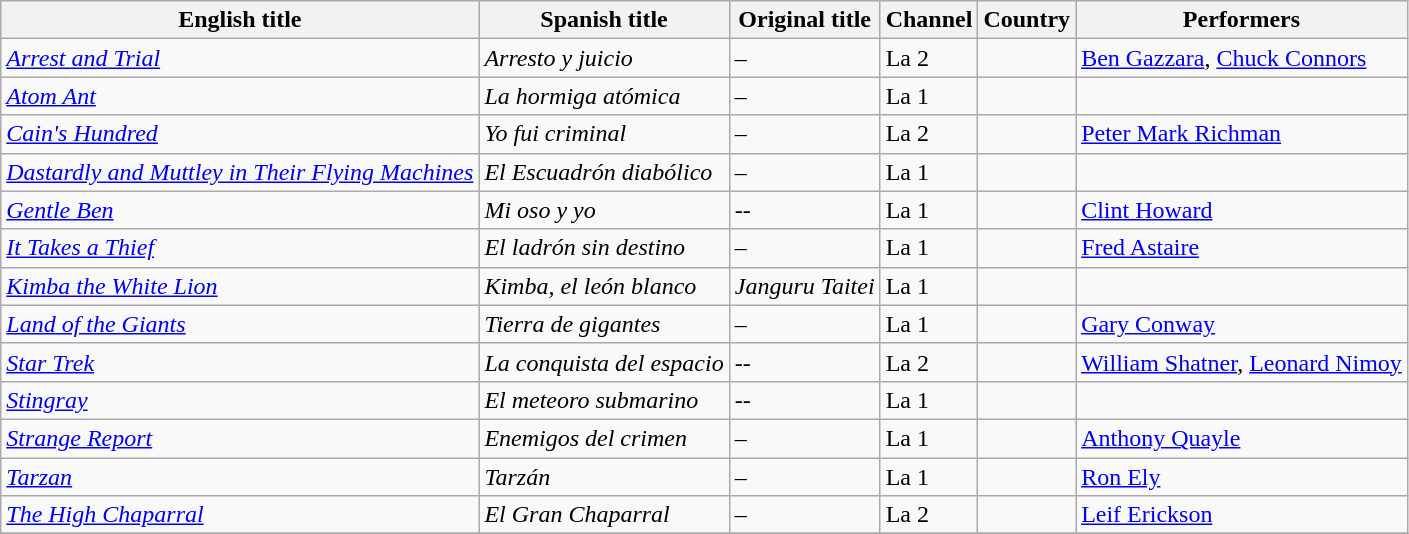<table class="wikitable sortable">
<tr bgcolor="#ececec" valign=top>
<th>English title</th>
<th>Spanish title</th>
<th>Original title</th>
<th>Channel</th>
<th>Country</th>
<th>Performers</th>
</tr>
<tr>
<td><em><a href='#'>Arrest and Trial</a></em></td>
<td><em>Arresto y juicio</em></td>
<td>–</td>
<td>La 2</td>
<td></td>
<td><a href='#'>Ben Gazzara</a>, <a href='#'>Chuck Connors</a></td>
</tr>
<tr>
<td><em><a href='#'>Atom Ant</a></em></td>
<td><em>La hormiga atómica</em></td>
<td>–</td>
<td>La 1</td>
<td></td>
<td></td>
</tr>
<tr>
<td><em><a href='#'>Cain's Hundred</a></em></td>
<td><em>Yo fui criminal</em></td>
<td>–</td>
<td>La 2</td>
<td></td>
<td><a href='#'>Peter Mark Richman</a></td>
</tr>
<tr>
<td><em><a href='#'>Dastardly and Muttley in Their Flying Machines</a></em></td>
<td><em>El Escuadrón diabólico</em></td>
<td>–</td>
<td>La 1</td>
<td></td>
<td></td>
</tr>
<tr>
<td><em><a href='#'>Gentle Ben</a></em></td>
<td><em>Mi oso y yo</em></td>
<td>--</td>
<td>La 1</td>
<td></td>
<td><a href='#'>Clint Howard</a></td>
</tr>
<tr>
<td><em><a href='#'>It Takes a Thief</a></em></td>
<td><em>El ladrón sin destino</em></td>
<td>–</td>
<td>La 1</td>
<td></td>
<td><a href='#'>Fred Astaire</a></td>
</tr>
<tr>
<td><em><a href='#'>Kimba the White Lion</a></em></td>
<td><em>Kimba, el león blanco</em></td>
<td><em>Janguru Taitei</em></td>
<td>La 1</td>
<td></td>
<td></td>
</tr>
<tr>
<td><em><a href='#'>Land of the Giants</a></em></td>
<td><em>Tierra de gigantes</em></td>
<td>–</td>
<td>La 1</td>
<td></td>
<td><a href='#'>Gary Conway</a></td>
</tr>
<tr>
<td><em><a href='#'>Star Trek</a></em></td>
<td><em>La conquista del espacio</em></td>
<td>--</td>
<td>La 2</td>
<td></td>
<td><a href='#'>William Shatner</a>, <a href='#'>Leonard Nimoy</a></td>
</tr>
<tr>
<td><em><a href='#'>Stingray</a></em></td>
<td><em>El meteoro submarino</em></td>
<td>--</td>
<td>La 1</td>
<td></td>
<td></td>
</tr>
<tr>
<td><em><a href='#'>Strange Report</a></em></td>
<td><em>Enemigos del crimen</em></td>
<td>–</td>
<td>La 1</td>
<td></td>
<td><a href='#'>Anthony Quayle</a></td>
</tr>
<tr>
<td><em><a href='#'>Tarzan</a></em></td>
<td><em>Tarzán</em></td>
<td>–</td>
<td>La 1</td>
<td></td>
<td><a href='#'>Ron Ely</a></td>
</tr>
<tr>
<td><em><a href='#'>The High Chaparral</a></em></td>
<td><em>El Gran Chaparral</em></td>
<td>–</td>
<td>La 2</td>
<td></td>
<td><a href='#'>Leif Erickson</a></td>
</tr>
<tr>
</tr>
</table>
